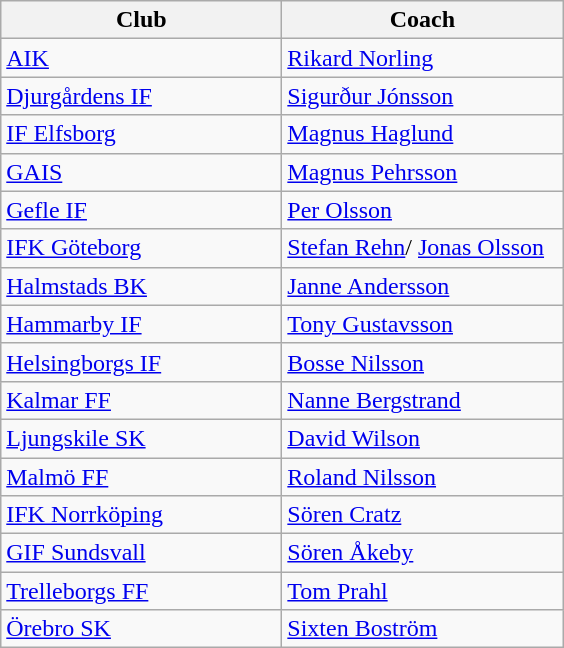<table class="wikitable">
<tr>
<th width="180">Club</th>
<th width="180">Coach</th>
</tr>
<tr>
<td><a href='#'>AIK</a></td>
<td> <a href='#'>Rikard Norling</a></td>
</tr>
<tr>
<td><a href='#'>Djurgårdens IF</a></td>
<td> <a href='#'>Sigurður Jónsson</a></td>
</tr>
<tr>
<td><a href='#'>IF Elfsborg</a></td>
<td> <a href='#'>Magnus Haglund</a></td>
</tr>
<tr>
<td><a href='#'>GAIS</a></td>
<td> <a href='#'>Magnus Pehrsson</a></td>
</tr>
<tr>
<td><a href='#'>Gefle IF</a></td>
<td> <a href='#'>Per Olsson</a></td>
</tr>
<tr>
<td><a href='#'>IFK Göteborg</a></td>
<td> <a href='#'>Stefan Rehn</a>/  <a href='#'>Jonas Olsson</a></td>
</tr>
<tr>
<td><a href='#'>Halmstads BK</a></td>
<td> <a href='#'>Janne Andersson</a></td>
</tr>
<tr>
<td><a href='#'>Hammarby IF</a></td>
<td> <a href='#'>Tony Gustavsson</a></td>
</tr>
<tr>
<td><a href='#'>Helsingborgs IF</a></td>
<td> <a href='#'>Bosse Nilsson</a></td>
</tr>
<tr>
<td><a href='#'>Kalmar FF</a></td>
<td> <a href='#'>Nanne Bergstrand</a></td>
</tr>
<tr>
<td><a href='#'>Ljungskile SK</a></td>
<td> <a href='#'>David Wilson</a></td>
</tr>
<tr>
<td><a href='#'>Malmö FF</a></td>
<td> <a href='#'>Roland Nilsson</a></td>
</tr>
<tr>
<td><a href='#'>IFK Norrköping</a></td>
<td> <a href='#'>Sören Cratz</a></td>
</tr>
<tr>
<td><a href='#'>GIF Sundsvall</a></td>
<td> <a href='#'>Sören Åkeby</a></td>
</tr>
<tr>
<td><a href='#'>Trelleborgs FF</a></td>
<td> <a href='#'>Tom Prahl</a></td>
</tr>
<tr>
<td><a href='#'>Örebro SK</a></td>
<td> <a href='#'>Sixten Boström</a></td>
</tr>
</table>
